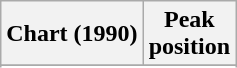<table class="wikitable sortable">
<tr>
<th align="left">Chart (1990)</th>
<th align="center">Peak<br>position</th>
</tr>
<tr>
</tr>
<tr>
</tr>
</table>
